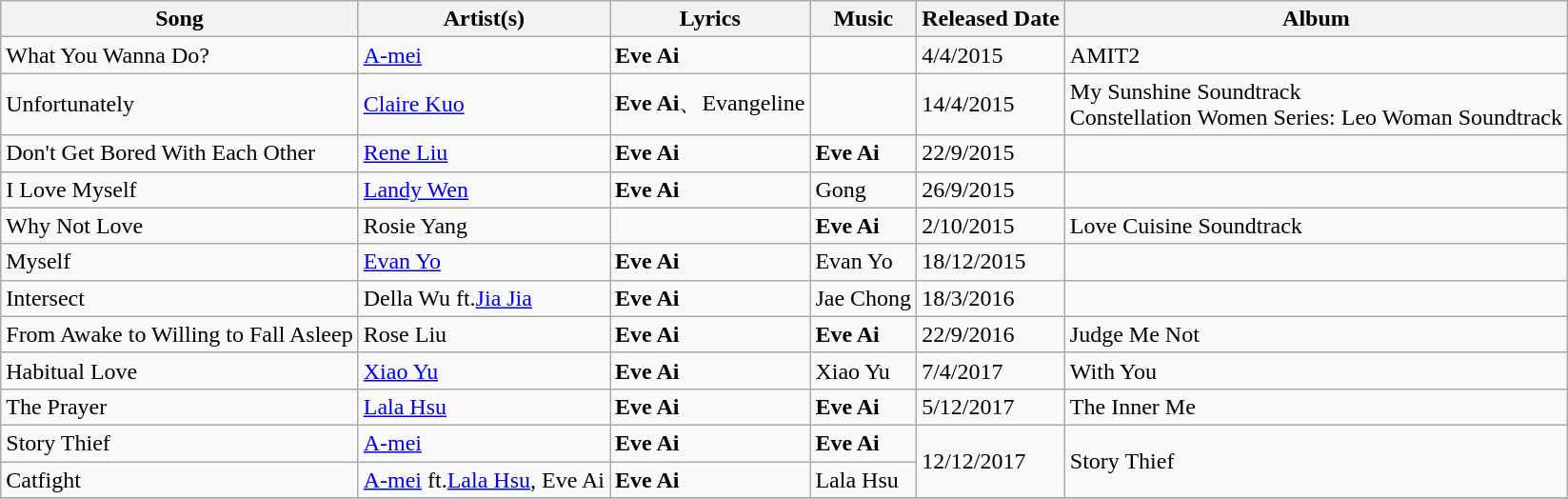<table class="wikitable">
<tr bgcolor="#efefef">
<th>Song</th>
<th>Artist(s)</th>
<th>Lyrics</th>
<th>Music</th>
<th>Released Date</th>
<th>Album</th>
</tr>
<tr>
<td>What You Wanna Do?</td>
<td><a href='#'>A-mei</a></td>
<td><strong>Eve Ai</strong></td>
<td></td>
<td>4/4/2015</td>
<td>AMIT2</td>
</tr>
<tr>
<td>Unfortunately</td>
<td><a href='#'>Claire Kuo</a></td>
<td><strong>Eve Ai</strong>、Evangeline</td>
<td></td>
<td>14/4/2015</td>
<td>My Sunshine Soundtrack<br>Constellation Women Series: Leo Woman Soundtrack</td>
</tr>
<tr>
<td>Don't Get Bored With Each Other</td>
<td><a href='#'>Rene Liu</a></td>
<td><strong>Eve Ai</strong></td>
<td><strong>Eve Ai</strong></td>
<td>22/9/2015</td>
<td></td>
</tr>
<tr>
<td>I Love Myself</td>
<td><a href='#'>Landy Wen</a></td>
<td><strong>Eve Ai</strong></td>
<td>Gong</td>
<td>26/9/2015</td>
<td></td>
</tr>
<tr>
<td>Why Not Love</td>
<td>Rosie Yang</td>
<td></td>
<td><strong>Eve Ai</strong></td>
<td>2/10/2015</td>
<td>Love Cuisine Soundtrack</td>
</tr>
<tr>
<td>Myself</td>
<td><a href='#'>Evan Yo</a></td>
<td><strong>Eve Ai</strong></td>
<td>Evan Yo</td>
<td>18/12/2015</td>
<td></td>
</tr>
<tr>
<td>Intersect</td>
<td>Della Wu ft.<a href='#'>Jia Jia</a></td>
<td><strong>Eve Ai</strong></td>
<td>Jae Chong</td>
<td>18/3/2016</td>
<td></td>
</tr>
<tr>
<td>From Awake to Willing to Fall Asleep</td>
<td>Rose Liu</td>
<td><strong>Eve Ai</strong></td>
<td><strong>Eve Ai</strong></td>
<td>22/9/2016</td>
<td>Judge Me Not</td>
</tr>
<tr>
<td>Habitual Love</td>
<td><a href='#'>Xiao Yu</a></td>
<td><strong>Eve Ai</strong></td>
<td>Xiao Yu</td>
<td>7/4/2017</td>
<td>With You</td>
</tr>
<tr>
<td>The Prayer</td>
<td><a href='#'>Lala Hsu</a></td>
<td><strong>Eve Ai</strong></td>
<td><strong>Eve Ai</strong></td>
<td>5/12/2017</td>
<td>The Inner Me</td>
</tr>
<tr>
<td>Story Thief</td>
<td><a href='#'>A-mei</a></td>
<td><strong>Eve Ai</strong></td>
<td><strong>Eve Ai</strong></td>
<td rowspan="2">12/12/2017</td>
<td rowspan="2">Story Thief</td>
</tr>
<tr>
<td>Catfight</td>
<td><a href='#'>A-mei</a> ft.<a href='#'>Lala Hsu</a>, Eve Ai</td>
<td><strong>Eve Ai</strong></td>
<td>Lala Hsu</td>
</tr>
<tr>
</tr>
</table>
